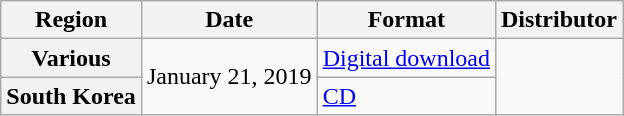<table class="wikitable plainrowheaders">
<tr>
<th>Region</th>
<th>Date</th>
<th>Format</th>
<th>Distributor</th>
</tr>
<tr>
<th scope="row">Various</th>
<td rowspan="3">January 21, 2019</td>
<td rowspan="2"><a href='#'>Digital download</a></td>
<td rowspan="3"></td>
</tr>
<tr>
<th scope="row" rowspan="2">South Korea</th>
</tr>
<tr>
<td><a href='#'>CD</a></td>
</tr>
</table>
